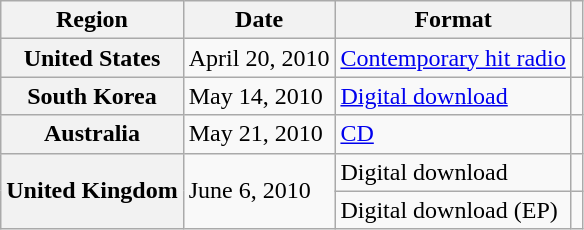<table class="wikitable plainrowheaders">
<tr>
<th scope="col">Region</th>
<th scope="col">Date</th>
<th scope="col">Format</th>
<th scope="col"></th>
</tr>
<tr>
<th scope="row">United States</th>
<td>April 20, 2010</td>
<td><a href='#'>Contemporary hit radio</a></td>
<td align="center"></td>
</tr>
<tr>
<th scope="row">South Korea</th>
<td>May 14, 2010</td>
<td><a href='#'>Digital download</a></td>
<td align="center"></td>
</tr>
<tr>
<th scope="row">Australia</th>
<td>May 21, 2010</td>
<td><a href='#'>CD</a></td>
<td align="center"></td>
</tr>
<tr>
<th rowspan="2" scope="row">United Kingdom</th>
<td rowspan="2">June 6, 2010</td>
<td>Digital download</td>
<td align="center"></td>
</tr>
<tr>
<td>Digital download (EP)</td>
<td align="center"></td>
</tr>
</table>
